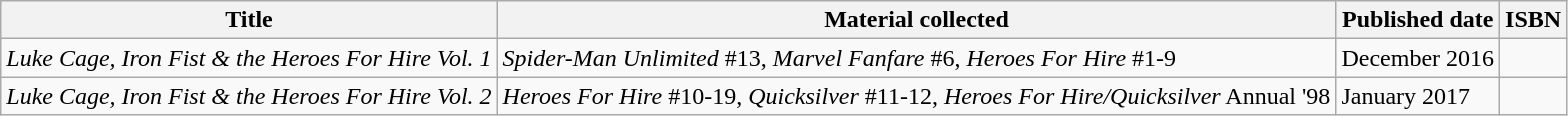<table class="wikitable sortable">
<tr>
<th>Title</th>
<th>Material collected</th>
<th>Published date</th>
<th>ISBN</th>
</tr>
<tr>
<td><em>Luke Cage, Iron Fist & the Heroes For Hire Vol. 1</em></td>
<td><em>Spider-Man Unlimited</em> #13, <em>Marvel Fanfare</em> #6, <em>Heroes For Hire</em> #1-9</td>
<td>December 2016</td>
<td></td>
</tr>
<tr>
<td><em>Luke Cage, Iron Fist & the Heroes For Hire Vol. 2</em></td>
<td><em>Heroes For Hire</em> #10-19, <em>Quicksilver</em> #11-12, <em>Heroes For Hire/Quicksilver</em> Annual '98</td>
<td>January 2017</td>
<td></td>
</tr>
</table>
